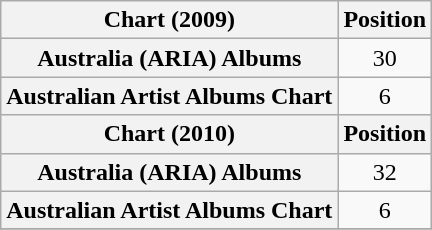<table class="wikitable sortable plainrowheaders" style="text-align:center">
<tr>
<th scope="col">Chart (2009)</th>
<th scope="col">Position</th>
</tr>
<tr>
<th scope="row">Australia (ARIA) Albums </th>
<td>30</td>
</tr>
<tr>
<th scope="row">Australian Artist Albums Chart</th>
<td>6</td>
</tr>
<tr>
<th scope="col">Chart (2010)</th>
<th scope="col">Position</th>
</tr>
<tr>
<th scope="row">Australia (ARIA) Albums </th>
<td>32</td>
</tr>
<tr>
<th scope="row">Australian Artist Albums Chart</th>
<td>6</td>
</tr>
<tr>
</tr>
</table>
